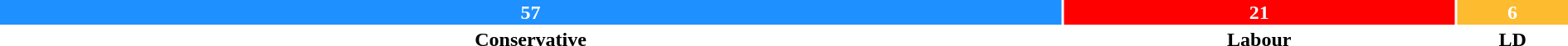<table style="width:100%; text-align:center;">
<tr style="color:white;">
<td style="background:dodgerblue; width:67.9%;"><strong>57</strong></td>
<td style="background:red; width:25%;"><strong>21</strong></td>
<td style="background:#FDBB30; width:7.1%;"><strong>6</strong></td>
</tr>
<tr>
<td><span><strong>Conservative</strong></span></td>
<td><span><strong>Labour</strong></span></td>
<td><span><strong>LD</strong></span></td>
</tr>
</table>
